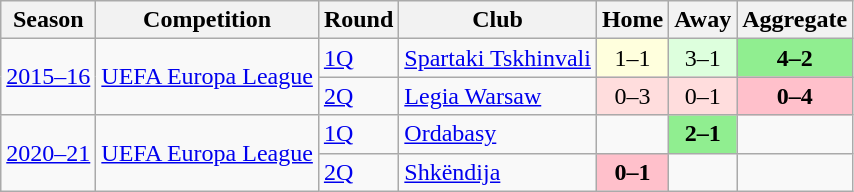<table class="wikitable">
<tr>
<th>Season</th>
<th>Competition</th>
<th>Round</th>
<th>Club</th>
<th>Home</th>
<th>Away</th>
<th>Aggregate</th>
</tr>
<tr>
<td rowspan=2><a href='#'>2015–16</a></td>
<td rowspan=2><a href='#'>UEFA Europa League</a></td>
<td><a href='#'>1Q</a></td>
<td> <a href='#'>Spartaki Tskhinvali</a></td>
<td bgcolor="#ffffdd" style="text-align:center;">1–1</td>
<td bgcolor="#ddffdd" style="text-align:center;">3–1</td>
<td bgcolor=lightgreen style="text-align:center;"><strong>4–2</strong></td>
</tr>
<tr>
<td><a href='#'>2Q</a></td>
<td> <a href='#'>Legia Warsaw</a></td>
<td bgcolor="#ffdddd" style="text-align:center;">0–3</td>
<td bgcolor="#ffdddd" style="text-align:center;">0–1</td>
<td bgcolor=pink style="text-align:center;"><strong>0–4</strong></td>
</tr>
<tr>
<td rowspan=2><a href='#'>2020–21</a></td>
<td rowspan=2><a href='#'>UEFA Europa League</a></td>
<td><a href='#'>1Q</a></td>
<td> <a href='#'>Ordabasy</a></td>
<td></td>
<td bgcolor=lightgreen style="text-align:center;"><strong>2–1</strong></td>
<td></td>
</tr>
<tr>
<td><a href='#'>2Q</a></td>
<td> <a href='#'>Shkëndija</a></td>
<td bgcolor=pink style="text-align:center;"><strong>0–1</strong></td>
<td></td>
<td></td>
</tr>
</table>
